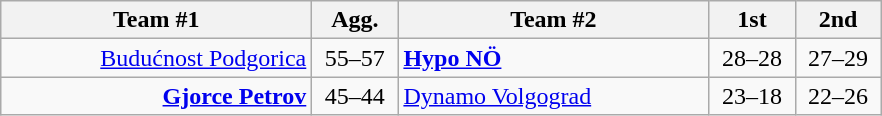<table class=wikitable style="text-align:center">
<tr>
<th width=200>Team #1</th>
<th width=50>Agg.</th>
<th width=200>Team #2</th>
<th width=50>1st</th>
<th width=50>2nd</th>
</tr>
<tr>
<td align=right><a href='#'>Budućnost Podgorica</a> </td>
<td>55–57</td>
<td align=left> <strong><a href='#'>Hypo NÖ</a></strong></td>
<td align=center>28–28</td>
<td align=center>27–29</td>
</tr>
<tr>
<td align=right><strong><a href='#'>Gjorce Petrov</a></strong> </td>
<td>45–44</td>
<td align=left> <a href='#'>Dynamo Volgograd</a></td>
<td align=center>23–18</td>
<td align=center>22–26</td>
</tr>
</table>
